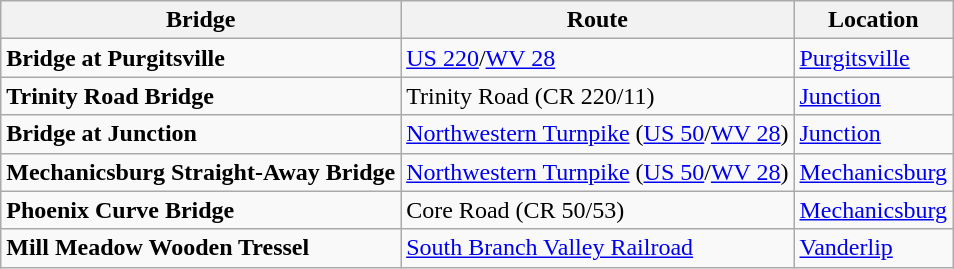<table class = "wikitable">
<tr>
<th>Bridge</th>
<th>Route</th>
<th>Location</th>
</tr>
<tr>
<td><strong>Bridge at Purgitsville</strong></td>
<td><a href='#'>US 220</a>/<a href='#'>WV 28</a></td>
<td><a href='#'>Purgitsville</a></td>
</tr>
<tr>
<td><strong>Trinity Road Bridge </strong></td>
<td>Trinity Road (CR 220/11)</td>
<td><a href='#'>Junction</a></td>
</tr>
<tr>
<td><strong>Bridge at Junction</strong></td>
<td><a href='#'>Northwestern Turnpike</a> (<a href='#'>US 50</a>/<a href='#'>WV 28</a>)</td>
<td><a href='#'>Junction</a></td>
</tr>
<tr>
<td><strong>Mechanicsburg Straight-Away Bridge</strong></td>
<td><a href='#'>Northwestern Turnpike</a> (<a href='#'>US 50</a>/<a href='#'>WV 28</a>)</td>
<td><a href='#'>Mechanicsburg</a></td>
</tr>
<tr>
<td><strong>Phoenix Curve Bridge</strong></td>
<td>Core Road (CR 50/53)</td>
<td><a href='#'>Mechanicsburg</a></td>
</tr>
<tr>
<td><strong>Mill Meadow Wooden Tressel</strong></td>
<td><a href='#'>South Branch Valley Railroad</a></td>
<td><a href='#'>Vanderlip</a></td>
</tr>
</table>
